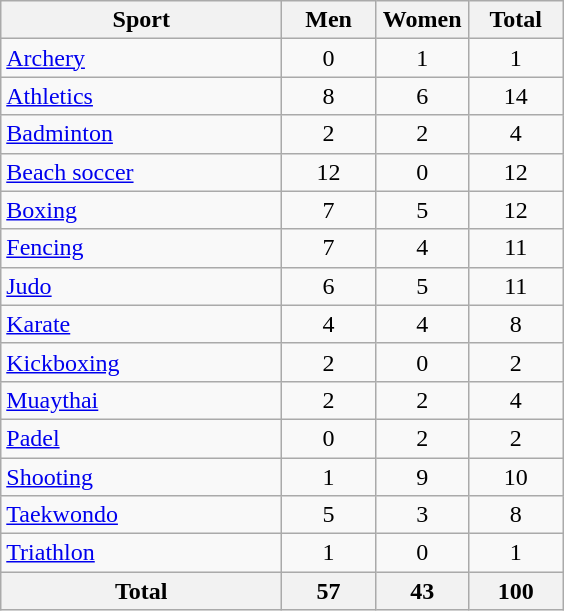<table class="wikitable sortable" style="text-align:center;">
<tr>
<th width="180">Sport</th>
<th width="55">Men</th>
<th width="55">Women</th>
<th width="55">Total</th>
</tr>
<tr>
<td align="left"><a href='#'>Archery</a></td>
<td>0</td>
<td>1</td>
<td>1</td>
</tr>
<tr>
<td align="left"><a href='#'>Athletics</a></td>
<td>8</td>
<td>6</td>
<td>14</td>
</tr>
<tr>
<td align="left"><a href='#'>Badminton</a></td>
<td>2</td>
<td>2</td>
<td>4</td>
</tr>
<tr>
<td align="left"><a href='#'>Beach soccer</a></td>
<td>12</td>
<td>0</td>
<td>12</td>
</tr>
<tr>
<td align="left"><a href='#'>Boxing</a></td>
<td>7</td>
<td>5</td>
<td>12</td>
</tr>
<tr>
<td align="left"><a href='#'>Fencing</a></td>
<td>7</td>
<td>4</td>
<td>11</td>
</tr>
<tr>
<td align="left"><a href='#'>Judo</a></td>
<td>6</td>
<td>5</td>
<td>11</td>
</tr>
<tr>
<td align="left"><a href='#'>Karate</a></td>
<td>4</td>
<td>4</td>
<td>8</td>
</tr>
<tr>
<td align="left"><a href='#'>Kickboxing</a></td>
<td>2</td>
<td>0</td>
<td>2</td>
</tr>
<tr>
<td align="left"><a href='#'>Muaythai</a></td>
<td>2</td>
<td>2</td>
<td>4</td>
</tr>
<tr>
<td align="left"><a href='#'>Padel</a></td>
<td>0</td>
<td>2</td>
<td>2</td>
</tr>
<tr>
<td align="left"><a href='#'>Shooting</a></td>
<td>1</td>
<td>9</td>
<td>10</td>
</tr>
<tr>
<td align="left"><a href='#'>Taekwondo</a></td>
<td>5</td>
<td>3</td>
<td>8</td>
</tr>
<tr>
<td align="left"><a href='#'>Triathlon</a></td>
<td>1</td>
<td>0</td>
<td>1</td>
</tr>
<tr>
<th>Total</th>
<th>57</th>
<th>43</th>
<th>100</th>
</tr>
</table>
